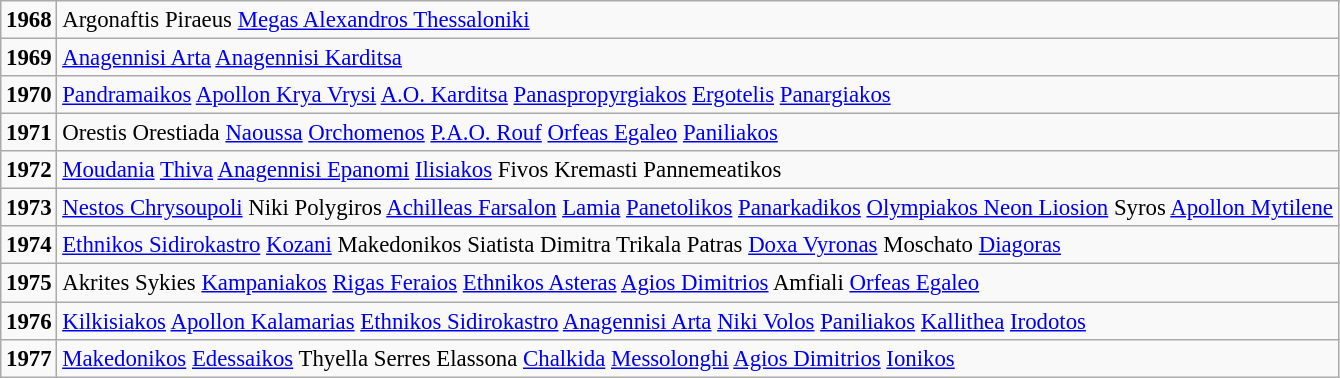<table class="wikitable" style="font-size: 95%;">
<tr>
<td align="center"><strong>1968</strong></td>
<td align="left">Argonaftis Piraeus  <a href='#'>Megas Alexandros Thessaloniki</a></td>
</tr>
<tr>
<td align="center"><strong>1969</strong></td>
<td align="left"><a href='#'>Anagennisi Arta</a>  <a href='#'>Anagennisi Karditsa</a></td>
</tr>
<tr>
<td align="center"><strong>1970</strong></td>
<td align="left"><a href='#'>Pandramaikos</a>  <a href='#'>Apollon Krya Vrysi</a>  <a href='#'>A.O. Karditsa</a>  <a href='#'>Panaspropyrgiakos</a>  <a href='#'>Ergotelis</a>  <a href='#'>Panargiakos</a></td>
</tr>
<tr>
<td align="center"><strong>1971</strong></td>
<td align="left">Orestis Orestiada  <a href='#'>Naoussa</a>  <a href='#'>Orchomenos</a>  <a href='#'>P.A.O. Rouf</a>  <a href='#'>Orfeas Egaleo</a>  <a href='#'>Paniliakos</a></td>
</tr>
<tr>
<td align="center"><strong>1972</strong></td>
<td align="left"><a href='#'>Moudania</a>  <a href='#'>Thiva</a>  <a href='#'>Anagennisi Epanomi</a>  <a href='#'>Ilisiakos</a>  Fivos Kremasti  Pannemeatikos</td>
</tr>
<tr>
<td align="center"><strong>1973</strong></td>
<td align="left"><a href='#'>Nestos Chrysoupoli</a>  Niki Polygiros  <a href='#'>Achilleas Farsalon</a>  <a href='#'>Lamia</a>  <a href='#'>Panetolikos</a>  <a href='#'>Panarkadikos</a>  <a href='#'>Olympiakos Neon Liosion</a>  Syros  <a href='#'>Apollon Mytilene</a></td>
</tr>
<tr>
<td align="center"><strong>1974</strong></td>
<td align="left"><a href='#'>Ethnikos Sidirokastro</a>  <a href='#'>Kozani</a>  Makedonikos Siatista  Dimitra Trikala  Patras  <a href='#'>Doxa Vyronas</a>  Moschato  <a href='#'>Diagoras</a></td>
</tr>
<tr>
<td align="center"><strong>1975</strong></td>
<td align="left">Akrites Sykies  <a href='#'>Kampaniakos</a>  <a href='#'>Rigas Feraios</a>  <a href='#'>Ethnikos Asteras</a>  <a href='#'>Agios Dimitrios</a>  Amfiali  <a href='#'>Orfeas Egaleo</a></td>
</tr>
<tr>
<td align="center"><strong>1976</strong></td>
<td align="left"><a href='#'>Kilkisiakos</a>  <a href='#'>Apollon Kalamarias</a>  <a href='#'>Ethnikos Sidirokastro</a>  <a href='#'>Anagennisi Arta</a>  <a href='#'>Niki Volos</a>  <a href='#'>Paniliakos</a>  <a href='#'>Kallithea</a>  <a href='#'>Irodotos</a></td>
</tr>
<tr>
<td align="center"><strong>1977</strong></td>
<td align="left"><a href='#'>Makedonikos</a>  <a href='#'>Edessaikos</a>  Thyella Serres  Elassona  <a href='#'>Chalkida</a>  <a href='#'>Messolonghi</a>  <a href='#'>Agios Dimitrios</a>  <a href='#'>Ionikos</a></td>
</tr>
</table>
